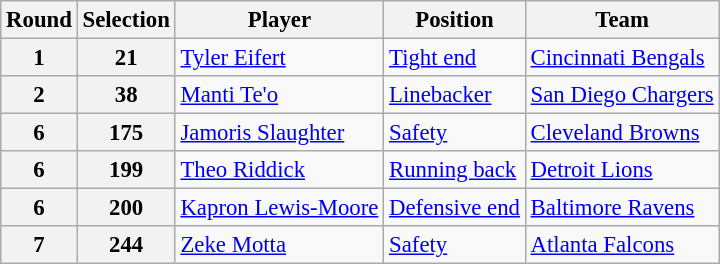<table class="wikitable" style="font-size: 95%;">
<tr>
<th>Round</th>
<th>Selection</th>
<th>Player</th>
<th>Position</th>
<th>Team</th>
</tr>
<tr>
<th>1</th>
<th>21</th>
<td><a href='#'>Tyler Eifert</a></td>
<td><a href='#'>Tight end</a></td>
<td><a href='#'>Cincinnati Bengals</a></td>
</tr>
<tr>
<th>2</th>
<th>38</th>
<td><a href='#'>Manti Te'o</a></td>
<td><a href='#'>Linebacker</a></td>
<td><a href='#'>San Diego Chargers</a></td>
</tr>
<tr>
<th>6</th>
<th>175</th>
<td><a href='#'>Jamoris Slaughter</a></td>
<td><a href='#'>Safety</a></td>
<td><a href='#'>Cleveland Browns</a></td>
</tr>
<tr>
<th>6</th>
<th>199</th>
<td><a href='#'>Theo Riddick</a></td>
<td><a href='#'>Running back</a></td>
<td><a href='#'>Detroit Lions</a></td>
</tr>
<tr>
<th>6</th>
<th>200</th>
<td><a href='#'>Kapron Lewis-Moore</a></td>
<td><a href='#'>Defensive end</a></td>
<td><a href='#'>Baltimore Ravens</a></td>
</tr>
<tr>
<th>7</th>
<th>244</th>
<td><a href='#'>Zeke Motta</a></td>
<td><a href='#'>Safety</a></td>
<td><a href='#'>Atlanta Falcons</a></td>
</tr>
</table>
